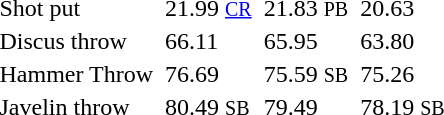<table>
<tr>
<td>Shot put<br><em> </em></td>
<td></td>
<td>21.99 <small><a href='#'>CR</a></small></td>
<td></td>
<td>21.83 <small>PB</small></td>
<td></td>
<td>20.63</td>
</tr>
<tr>
<td>Discus throw<br><em> </em></td>
<td></td>
<td>66.11</td>
<td></td>
<td>65.95</td>
<td></td>
<td>63.80</td>
</tr>
<tr>
<td>Hammer Throw<br><em></em></td>
<td></td>
<td>76.69</td>
<td></td>
<td>75.59 <small>SB</small></td>
<td></td>
<td>75.26</td>
</tr>
<tr>
<td>Javelin throw<br><em> </em></td>
<td></td>
<td>80.49 <small>SB</small></td>
<td></td>
<td>79.49</td>
<td></td>
<td>78.19 <small>SB</small></td>
</tr>
</table>
